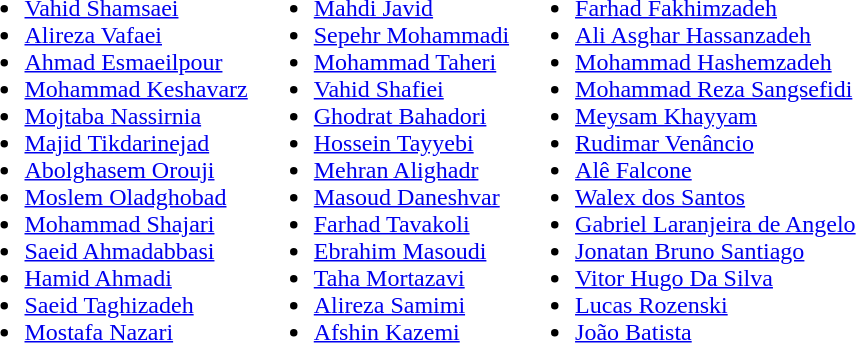<table>
<tr style="vertical-align: top;">
<td><br><ul><li> <a href='#'>Vahid Shamsaei</a></li><li> <a href='#'>Alireza Vafaei</a></li><li> <a href='#'>Ahmad Esmaeilpour</a></li><li> <a href='#'>Mohammad Keshavarz</a></li><li> <a href='#'>Mojtaba Nassirnia</a></li><li> <a href='#'>Majid Tikdarinejad</a></li><li> <a href='#'>Abolghasem Orouji</a></li><li> <a href='#'>Moslem Oladghobad</a></li><li> <a href='#'>Mohammad Shajari</a></li><li> <a href='#'>Saeid Ahmadabbasi</a></li><li> <a href='#'>Hamid Ahmadi</a></li><li> <a href='#'>Saeid Taghizadeh</a></li><li> <a href='#'>Mostafa Nazari</a></li></ul></td>
<td><br><ul><li> <a href='#'>Mahdi Javid</a></li><li> <a href='#'>Sepehr Mohammadi</a></li><li> <a href='#'>Mohammad Taheri</a></li><li> <a href='#'>Vahid Shafiei</a></li><li> <a href='#'>Ghodrat Bahadori</a></li><li> <a href='#'>Hossein Tayyebi</a></li><li> <a href='#'>Mehran Alighadr</a></li><li> <a href='#'>Masoud Daneshvar</a></li><li> <a href='#'>Farhad Tavakoli</a></li><li> <a href='#'>Ebrahim Masoudi</a></li><li> <a href='#'>Taha Mortazavi</a></li><li> <a href='#'>Alireza Samimi</a></li><li> <a href='#'>Afshin Kazemi</a></li></ul></td>
<td><br><ul><li> <a href='#'>Farhad Fakhimzadeh</a></li><li> <a href='#'>Ali Asghar Hassanzadeh</a></li><li> <a href='#'>Mohammad Hashemzadeh</a></li><li> <a href='#'>Mohammad Reza Sangsefidi</a></li><li> <a href='#'>Meysam Khayyam</a></li><li> <a href='#'>Rudimar Venâncio</a></li><li> <a href='#'>Alê Falcone</a></li><li> <a href='#'>Walex dos Santos</a></li><li> <a href='#'>Gabriel Laranjeira de Angelo</a></li><li> <a href='#'>Jonatan Bruno Santiago</a></li><li> <a href='#'>Vitor Hugo Da Silva</a></li><li> <a href='#'>Lucas Rozenski</a></li><li> <a href='#'>João Batista</a></li></ul></td>
</tr>
</table>
